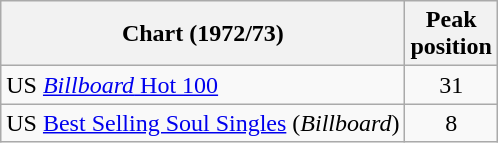<table class="wikitable sortable">
<tr>
<th>Chart (1972/73)</th>
<th>Peak<br>position</th>
</tr>
<tr>
<td>US <a href='#'><em>Billboard</em> Hot 100</a></td>
<td align="center">31</td>
</tr>
<tr>
<td>US <a href='#'>Best Selling Soul Singles</a> (<em>Billboard</em>)</td>
<td align="center">8</td>
</tr>
</table>
